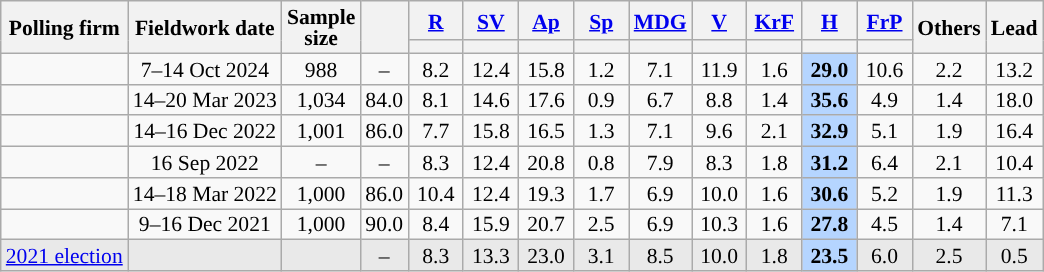<table class="wikitable sortable mw-datatable" style="text-align:center;font-size:90%;line-height:14px;">
<tr>
<th rowspan="2">Polling firm</th>
<th rowspan="2">Fieldwork date</th>
<th rowspan="2">Sample<br>size</th>
<th rowspan="2"></th>
<th class="unsortable" style="width:30px;"><a href='#'>R</a></th>
<th class="unsortable" style="width:30px;"><a href='#'>SV</a></th>
<th class="unsortable" style="width:30px;"><a href='#'>Ap</a></th>
<th class="unsortable" style="width:30px;"><a href='#'>Sp</a></th>
<th class="unsortable" style="width:30px;"><a href='#'>MDG</a></th>
<th class="unsortable" style="width:30px;"><a href='#'>V</a></th>
<th class="unsortable" style="width:30px;"><a href='#'>KrF</a></th>
<th class="unsortable" style="width:30px;"><a href='#'>H</a></th>
<th class="unsortable" style="width:30px;"><a href='#'>FrP</a></th>
<th rowspan="2" class="unsortable" style="width:30px;">Others</th>
<th rowspan="2">Lead</th>
</tr>
<tr>
<th style="background:"></th>
<th style="background:"></th>
<th style="background:"></th>
<th style="background:"></th>
<th style="background:"></th>
<th style="background:"></th>
<th style="background:"></th>
<th style="background:"></th>
<th style="background:"></th>
</tr>
<tr>
<td></td>
<td>7–14 Oct 2024</td>
<td>988</td>
<td>–</td>
<td>8.2</td>
<td>12.4</td>
<td>15.8</td>
<td>1.2</td>
<td>7.1</td>
<td>11.9</td>
<td>1.6</td>
<td style="background:#B5D5FF;"><strong>29.0</strong></td>
<td>10.6</td>
<td>2.2</td>
<td style="background:">13.2</td>
</tr>
<tr>
<td></td>
<td>14–20 Mar 2023</td>
<td>1,034</td>
<td>84.0</td>
<td>8.1</td>
<td>14.6</td>
<td>17.6</td>
<td>0.9</td>
<td>6.7</td>
<td>8.8</td>
<td>1.4</td>
<td style="background:#B5D5FF;"><strong>35.6</strong></td>
<td>4.9</td>
<td>1.4</td>
<td style="background:">18.0</td>
</tr>
<tr>
<td></td>
<td>14–16 Dec 2022</td>
<td>1,001</td>
<td>86.0</td>
<td>7.7</td>
<td>15.8</td>
<td>16.5</td>
<td>1.3</td>
<td>7.1</td>
<td>9.6</td>
<td>2.1</td>
<td style="background:#B5D5FF;"><strong>32.9</strong></td>
<td>5.1</td>
<td>1.9</td>
<td style="background:">16.4</td>
</tr>
<tr>
<td></td>
<td>16 Sep 2022</td>
<td>–</td>
<td>–</td>
<td>8.3</td>
<td>12.4</td>
<td>20.8</td>
<td>0.8</td>
<td>7.9</td>
<td>8.3</td>
<td>1.8</td>
<td style="background:#B5D5FF;"><strong>31.2</strong></td>
<td>6.4</td>
<td>2.1</td>
<td style="background:">10.4</td>
</tr>
<tr>
<td></td>
<td>14–18 Mar 2022</td>
<td>1,000</td>
<td>86.0</td>
<td>10.4</td>
<td>12.4</td>
<td>19.3</td>
<td>1.7</td>
<td>6.9</td>
<td>10.0</td>
<td>1.6</td>
<td style="background:#B5D5FF;"><strong>30.6</strong></td>
<td>5.2</td>
<td>1.9</td>
<td style="background:">11.3</td>
</tr>
<tr>
<td></td>
<td>9–16 Dec 2021</td>
<td>1,000</td>
<td>90.0</td>
<td>8.4</td>
<td>15.9</td>
<td>20.7</td>
<td>2.5</td>
<td>6.9</td>
<td>10.3</td>
<td>1.6</td>
<td style="background:#B5D5FF;"><strong>27.8</strong></td>
<td>4.5</td>
<td>1.4</td>
<td style="background:">7.1</td>
</tr>
<tr style="background:#E9E9E9;">
<td><a href='#'>2021 election</a></td>
<td></td>
<td></td>
<td>–</td>
<td>8.3</td>
<td>13.3</td>
<td>23.0</td>
<td>3.1</td>
<td>8.5</td>
<td>10.0</td>
<td>1.8</td>
<td style="background:#B5D5FF;"><strong>23.5</strong></td>
<td>6.0</td>
<td>2.5</td>
<td style="background:">0.5</td>
</tr>
</table>
